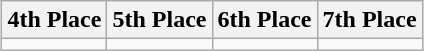<table class="wikitable" style="margin:auto">
<tr>
<th width="25%">4th Place</th>
<th width="25%">5th Place</th>
<th width="25%">6th Place</th>
<th width="25%">7th Place</th>
</tr>
<tr>
<td align="center"></td>
<td align="center"></td>
<td align="center"></td>
<td align="center"></td>
</tr>
</table>
